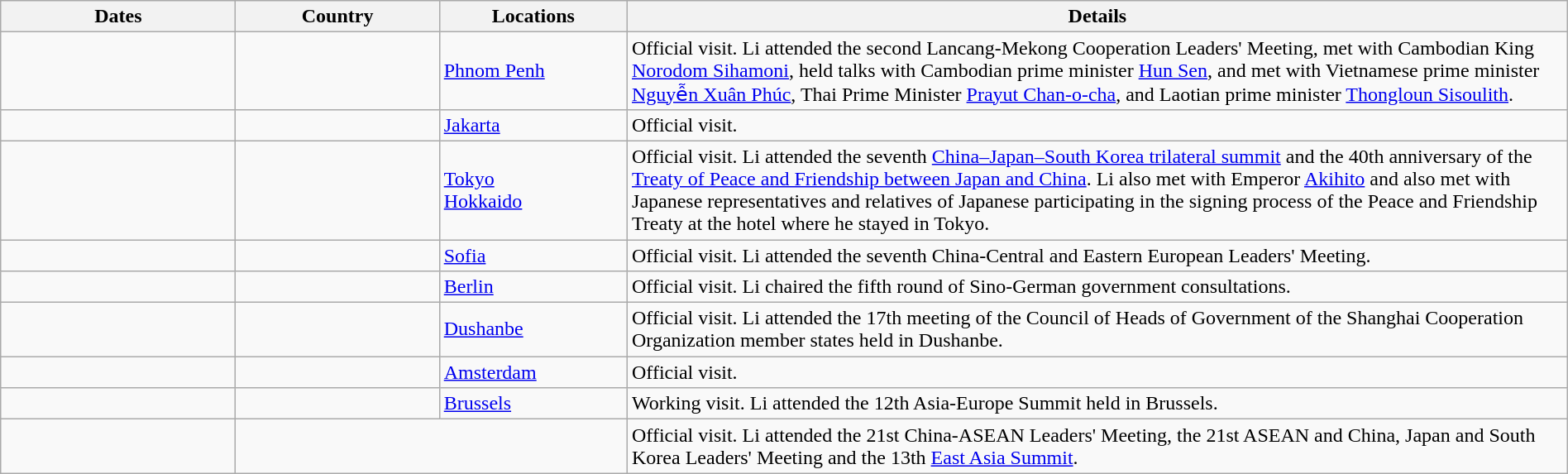<table class="wikitable sortable" border="1" style="margin: 1em auto 1em auto">
<tr>
<th style="width: 15%;">Dates</th>
<th style="width: 13%;">Country</th>
<th style="width: 12%;">Locations</th>
<th style="width: 60%;">Details</th>
</tr>
<tr>
<td></td>
<td></td>
<td><a href='#'>Phnom Penh</a></td>
<td>Official visit. Li attended the second Lancang-Mekong Cooperation Leaders' Meeting, met with Cambodian King <a href='#'>Norodom Sihamoni</a>, held talks with Cambodian prime minister <a href='#'>Hun Sen</a>, and met with Vietnamese prime minister <a href='#'>Nguyễn Xuân Phúc</a>, Thai Prime Minister <a href='#'>Prayut Chan-o-cha</a>, and Laotian prime minister <a href='#'>Thongloun Sisoulith</a>.</td>
</tr>
<tr>
<td></td>
<td></td>
<td><a href='#'>Jakarta</a></td>
<td>Official visit.</td>
</tr>
<tr>
<td></td>
<td></td>
<td><a href='#'>Tokyo</a><br><a href='#'>Hokkaido</a></td>
<td>Official visit. Li attended the seventh <a href='#'>China–Japan–South Korea trilateral summit</a> and the 40th anniversary of the <a href='#'>Treaty of Peace and Friendship between Japan and China</a>. Li also met with Emperor <a href='#'>Akihito</a> and also met with Japanese representatives and relatives of Japanese participating in the signing process of the Peace and Friendship Treaty at the hotel where he stayed in Tokyo.</td>
</tr>
<tr>
<td></td>
<td></td>
<td><a href='#'>Sofia</a></td>
<td>Official visit. Li attended the seventh China-Central and Eastern European Leaders' Meeting.</td>
</tr>
<tr>
<td></td>
<td></td>
<td><a href='#'>Berlin</a></td>
<td>Official visit. Li chaired the fifth round of Sino-German government consultations.</td>
</tr>
<tr>
<td></td>
<td></td>
<td><a href='#'>Dushanbe</a></td>
<td>Official visit. Li attended the 17th meeting of the Council of Heads of Government of the Shanghai Cooperation Organization member states held in Dushanbe.</td>
</tr>
<tr>
<td></td>
<td></td>
<td><a href='#'>Amsterdam</a></td>
<td>Official visit.</td>
</tr>
<tr>
<td></td>
<td></td>
<td><a href='#'>Brussels</a></td>
<td>Working visit. Li attended the 12th Asia-Europe Summit held in Brussels.</td>
</tr>
<tr>
<td></td>
<td colspan="2"></td>
<td>Official visit. Li attended the 21st China-ASEAN Leaders' Meeting, the 21st ASEAN and China, Japan and South Korea Leaders' Meeting and the 13th <a href='#'>East Asia Summit</a>.</td>
</tr>
</table>
